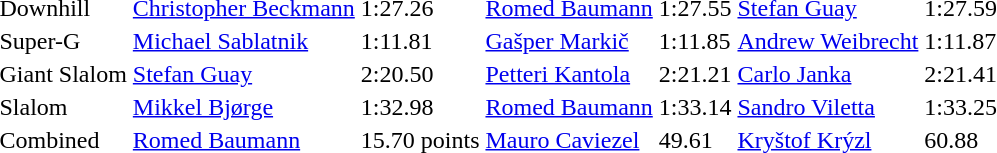<table>
<tr>
<td>Downhill</td>
<td><a href='#'>Christopher Beckmann</a><br></td>
<td>1:27.26</td>
<td><a href='#'>Romed Baumann</a><br></td>
<td>1:27.55</td>
<td><a href='#'>Stefan Guay</a><br></td>
<td>1:27.59</td>
</tr>
<tr>
<td>Super-G</td>
<td><a href='#'>Michael Sablatnik</a><br></td>
<td>1:11.81</td>
<td><a href='#'>Gašper Markič</a><br></td>
<td>1:11.85</td>
<td><a href='#'>Andrew Weibrecht</a><br></td>
<td>1:11.87</td>
</tr>
<tr>
<td>Giant Slalom</td>
<td><a href='#'>Stefan Guay</a><br></td>
<td>2:20.50</td>
<td><a href='#'>Petteri Kantola</a><br></td>
<td>2:21.21</td>
<td><a href='#'>Carlo Janka</a><br></td>
<td>2:21.41</td>
</tr>
<tr>
<td>Slalom</td>
<td><a href='#'>Mikkel Bjørge</a><br></td>
<td>1:32.98</td>
<td><a href='#'>Romed Baumann</a><br></td>
<td>1:33.14</td>
<td><a href='#'>Sandro Viletta</a><br></td>
<td>1:33.25</td>
</tr>
<tr>
<td>Combined</td>
<td><a href='#'>Romed Baumann</a><br></td>
<td>15.70 points</td>
<td><a href='#'>Mauro Caviezel</a><br></td>
<td>49.61</td>
<td><a href='#'>Kryštof Krýzl</a><br></td>
<td>60.88</td>
</tr>
</table>
